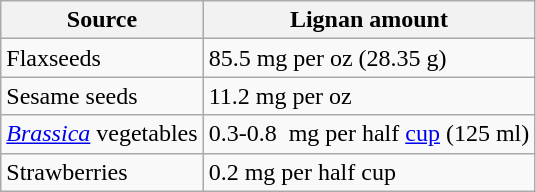<table class="wikitable">
<tr>
<th>Source</th>
<th>Lignan amount</th>
</tr>
<tr>
<td>Flaxseeds</td>
<td>85.5 mg per oz (28.35 g)</td>
</tr>
<tr>
<td>Sesame seeds</td>
<td>11.2 mg per oz</td>
</tr>
<tr>
<td><em><a href='#'>Brassica</a></em> vegetables</td>
<td>0.3-0.8  mg per half <a href='#'>cup</a> (125 ml)</td>
</tr>
<tr>
<td>Strawberries</td>
<td>0.2 mg per half cup</td>
</tr>
</table>
